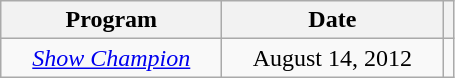<table class="wikitable" style="text-align:center">
<tr>
<th width="140">Program</th>
<th width="140">Date</th>
<th></th>
</tr>
<tr>
<td><em><a href='#'>Show Champion</a></em></td>
<td>August 14, 2012</td>
<td></td>
</tr>
</table>
